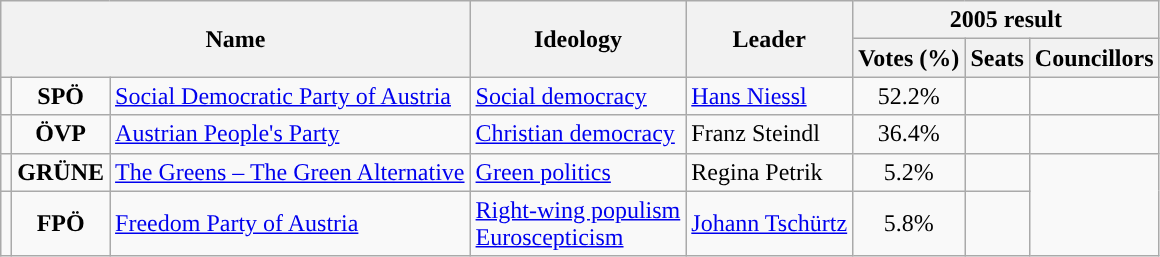<table class="wikitable">
<tr>
<th rowspan="2" colspan="3">Name</th>
<th rowspan="2">Ideology</th>
<th rowspan="2">Leader</th>
<th colspan="3">2005 result</th>
</tr>
<tr>
<th>Votes (%)</th>
<th>Seats</th>
<th>Councillors</th>
</tr>
<tr>
<td style="background:"></td>
<td style="text-align:center;"><strong>SPÖ</strong></td>
<td><a href='#'>Social Democratic Party of Austria</a><br></td>
<td><a href='#'>Social democracy</a></td>
<td><a href='#'>Hans Niessl</a></td>
<td style="text-align:center;">52.2%</td>
<td></td>
<td></td>
</tr>
<tr>
<td style="background:"></td>
<td style="text-align:center;"><strong>ÖVP</strong></td>
<td><a href='#'>Austrian People's Party</a><br></td>
<td><a href='#'>Christian democracy</a></td>
<td>Franz Steindl</td>
<td style="text-align:center;">36.4%</td>
<td></td>
<td></td>
</tr>
<tr>
<td style="background:"></td>
<td style="text-align:center;"><strong>GRÜNE</strong></td>
<td><a href='#'>The Greens – The Green Alternative</a><br></td>
<td><a href='#'>Green politics</a></td>
<td>Regina Petrik</td>
<td style="text-align:center;">5.2%</td>
<td></td>
</tr>
<tr>
<td style="background:"></td>
<td style="text-align:center;"><strong>FPÖ</strong></td>
<td><a href='#'>Freedom Party of Austria</a><br></td>
<td><a href='#'>Right-wing populism</a><br><a href='#'>Euroscepticism</a></td>
<td><a href='#'>Johann Tschürtz</a></td>
<td style="text-align:center;">5.8%</td>
<td></td>
</tr>
</table>
